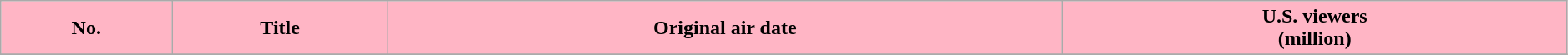<table class="wikitable plainrowheaders" style="width:99%;">
<tr>
<th scope="col" style="background-color: #FFB5C5; color: #000000;">No.</th>
<th scope="col" style="background-color: #FFB5C5; color: #000000;">Title</th>
<th scope="col" style="background-color: #FFB5C5; color: #000000;">Original air date</th>
<th scope="col" style="background-color: #FFB5C5; color: #000000;">U.S. viewers<br>(million)</th>
</tr>
<tr>
</tr>
</table>
